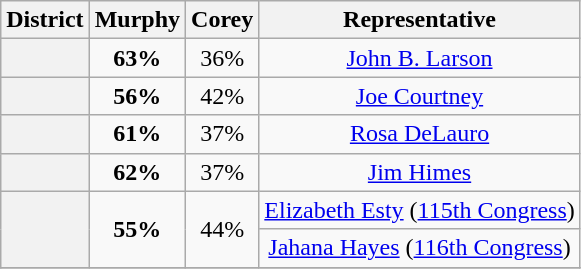<table class="wikitable">
<tr>
<th>District</th>
<th>Murphy</th>
<th>Corey</th>
<th>Representative</th>
</tr>
<tr align=center>
<th></th>
<td><strong>63%</strong></td>
<td>36%</td>
<td><a href='#'>John B. Larson</a></td>
</tr>
<tr align=center>
<th></th>
<td><strong>56%</strong></td>
<td>42%</td>
<td><a href='#'>Joe Courtney</a></td>
</tr>
<tr align=center>
<th></th>
<td><strong>61%</strong></td>
<td>37%</td>
<td><a href='#'>Rosa DeLauro</a></td>
</tr>
<tr align=center>
<th></th>
<td><strong>62%</strong></td>
<td>37%</td>
<td><a href='#'>Jim Himes</a></td>
</tr>
<tr align=center>
<th rowspan=2 ></th>
<td rowspan=2><strong>55%</strong></td>
<td rowspan=2>44%</td>
<td><a href='#'>Elizabeth Esty</a> (<a href='#'>115th Congress</a>)</td>
</tr>
<tr align=center>
<td><a href='#'>Jahana Hayes</a> (<a href='#'>116th Congress</a>)</td>
</tr>
<tr align=center>
</tr>
</table>
